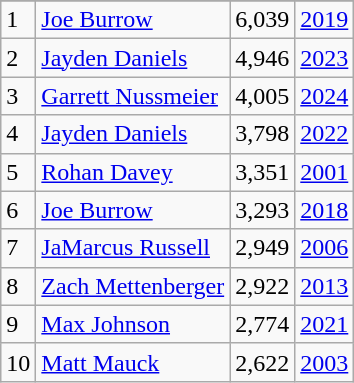<table class="wikitable">
<tr>
</tr>
<tr>
<td>1</td>
<td><a href='#'>Joe Burrow</a></td>
<td><abbr>6,039</abbr></td>
<td><a href='#'>2019</a></td>
</tr>
<tr>
<td>2</td>
<td><a href='#'>Jayden Daniels</a></td>
<td><abbr>4,946</abbr></td>
<td><a href='#'>2023</a></td>
</tr>
<tr>
<td>3</td>
<td><a href='#'>Garrett Nussmeier</a></td>
<td><abbr>4,005</abbr></td>
<td><a href='#'>2024</a></td>
</tr>
<tr>
<td>4</td>
<td><a href='#'>Jayden Daniels</a></td>
<td><abbr>3,798</abbr></td>
<td><a href='#'>2022</a></td>
</tr>
<tr>
<td>5</td>
<td><a href='#'>Rohan Davey</a></td>
<td><abbr>3,351</abbr></td>
<td><a href='#'>2001</a></td>
</tr>
<tr>
<td>6</td>
<td><a href='#'>Joe Burrow</a></td>
<td><abbr>3,293</abbr></td>
<td><a href='#'>2018</a></td>
</tr>
<tr>
<td>7</td>
<td><a href='#'>JaMarcus Russell</a></td>
<td><abbr>2,949</abbr></td>
<td><a href='#'>2006</a></td>
</tr>
<tr>
<td>8</td>
<td><a href='#'>Zach Mettenberger</a></td>
<td><abbr>2,922</abbr></td>
<td><a href='#'>2013</a></td>
</tr>
<tr>
<td>9</td>
<td><a href='#'>Max Johnson</a></td>
<td><abbr>2,774</abbr></td>
<td><a href='#'>2021</a></td>
</tr>
<tr>
<td>10</td>
<td><a href='#'>Matt Mauck</a></td>
<td><abbr>2,622</abbr></td>
<td><a href='#'>2003</a></td>
</tr>
</table>
